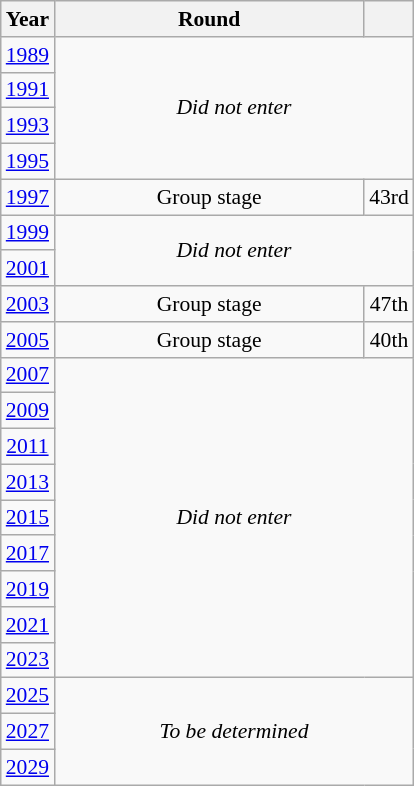<table class="wikitable" style="text-align: center; font-size:90%">
<tr>
<th>Year</th>
<th style="width:200px">Round</th>
<th></th>
</tr>
<tr>
<td><a href='#'>1989</a></td>
<td colspan="2" rowspan="4"><em>Did not enter</em></td>
</tr>
<tr>
<td><a href='#'>1991</a></td>
</tr>
<tr>
<td><a href='#'>1993</a></td>
</tr>
<tr>
<td><a href='#'>1995</a></td>
</tr>
<tr>
<td><a href='#'>1997</a></td>
<td>Group stage</td>
<td>43rd</td>
</tr>
<tr>
<td><a href='#'>1999</a></td>
<td colspan="2" rowspan="2"><em>Did not enter</em></td>
</tr>
<tr>
<td><a href='#'>2001</a></td>
</tr>
<tr>
<td><a href='#'>2003</a></td>
<td>Group stage</td>
<td>47th</td>
</tr>
<tr>
<td><a href='#'>2005</a></td>
<td>Group stage</td>
<td>40th</td>
</tr>
<tr>
<td><a href='#'>2007</a></td>
<td colspan="2" rowspan="9"><em>Did not enter</em></td>
</tr>
<tr>
<td><a href='#'>2009</a></td>
</tr>
<tr>
<td><a href='#'>2011</a></td>
</tr>
<tr>
<td><a href='#'>2013</a></td>
</tr>
<tr>
<td><a href='#'>2015</a></td>
</tr>
<tr>
<td><a href='#'>2017</a></td>
</tr>
<tr>
<td><a href='#'>2019</a></td>
</tr>
<tr>
<td><a href='#'>2021</a></td>
</tr>
<tr>
<td><a href='#'>2023</a></td>
</tr>
<tr>
<td><a href='#'>2025</a></td>
<td colspan="2" rowspan="3"><em>To be determined</em></td>
</tr>
<tr>
<td><a href='#'>2027</a></td>
</tr>
<tr>
<td><a href='#'>2029</a></td>
</tr>
</table>
